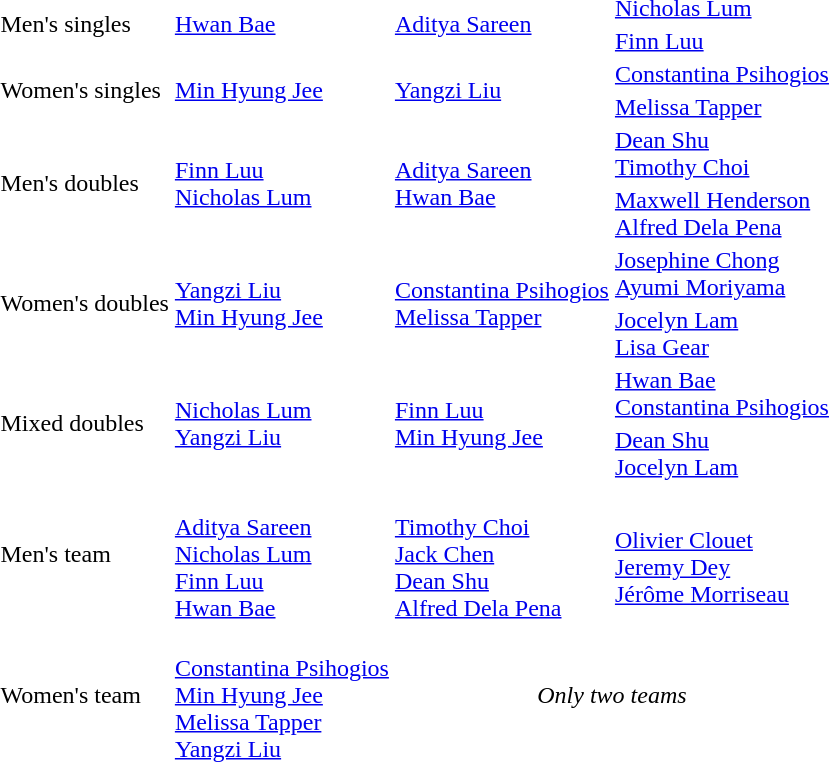<table>
<tr>
<td rowspan=2>Men's singles</td>
<td rowspan=2> <a href='#'>Hwan Bae</a></td>
<td rowspan=2> <a href='#'>Aditya Sareen</a></td>
<td> <a href='#'>Nicholas Lum</a></td>
</tr>
<tr>
<td> <a href='#'>Finn Luu</a></td>
</tr>
<tr>
<td rowspan=2>Women's singles</td>
<td rowspan=2> <a href='#'>Min Hyung Jee</a></td>
<td rowspan=2> <a href='#'>Yangzi Liu</a></td>
<td> <a href='#'>Constantina Psihogios</a></td>
</tr>
<tr>
<td> <a href='#'>Melissa Tapper</a></td>
</tr>
<tr>
<td rowspan=2>Men's doubles</td>
<td rowspan=2> <a href='#'>Finn Luu</a><br>  <a href='#'>Nicholas Lum</a></td>
<td rowspan=2> <a href='#'>Aditya Sareen</a><br>  <a href='#'>Hwan Bae</a></td>
<td> <a href='#'>Dean Shu</a> <br>  <a href='#'>Timothy Choi</a></td>
</tr>
<tr>
<td> <a href='#'>Maxwell Henderson</a> <br>  <a href='#'>Alfred Dela Pena</a></td>
</tr>
<tr>
<td rowspan=2>Women's doubles</td>
<td rowspan=2> <a href='#'>Yangzi Liu</a><br>  <a href='#'>Min Hyung Jee</a></td>
<td rowspan=2> <a href='#'>Constantina Psihogios</a><br>  <a href='#'>Melissa Tapper</a></td>
<td> <a href='#'>Josephine Chong</a> <br>  <a href='#'>Ayumi Moriyama</a></td>
</tr>
<tr>
<td> <a href='#'>Jocelyn Lam</a> <br>  <a href='#'>Lisa Gear</a></td>
</tr>
<tr>
<td rowspan=2>Mixed doubles</td>
<td rowspan=2> <a href='#'>Nicholas Lum</a><br>  <a href='#'>Yangzi Liu</a></td>
<td rowspan=2> <a href='#'>Finn Luu</a><br>  <a href='#'>Min Hyung Jee</a></td>
<td> <a href='#'>Hwan Bae</a><br>  <a href='#'>Constantina Psihogios</a></td>
</tr>
<tr>
<td> <a href='#'>Dean Shu</a><br>  <a href='#'>Jocelyn Lam</a></td>
</tr>
<tr>
<td>Men's team</td>
<td><br><a href='#'>Aditya Sareen</a><br><a href='#'>Nicholas Lum</a><br><a href='#'>Finn Luu</a><br><a href='#'>Hwan Bae</a></td>
<td><br><a href='#'>Timothy Choi</a><br><a href='#'>Jack Chen</a><br><a href='#'>Dean Shu</a><br><a href='#'>Alfred Dela Pena</a></td>
<td><br><a href='#'>Olivier Clouet</a><br><a href='#'>Jeremy Dey</a><br><a href='#'>Jérôme Morriseau</a></td>
</tr>
<tr>
<td>Women's team</td>
<td><br><a href='#'>Constantina Psihogios</a><br><a href='#'>Min Hyung Jee</a><br><a href='#'>Melissa Tapper</a><br><a href='#'>Yangzi Liu</a></td>
<td colspan=2 align="center"><em>Only two teams</em></td>
</tr>
</table>
